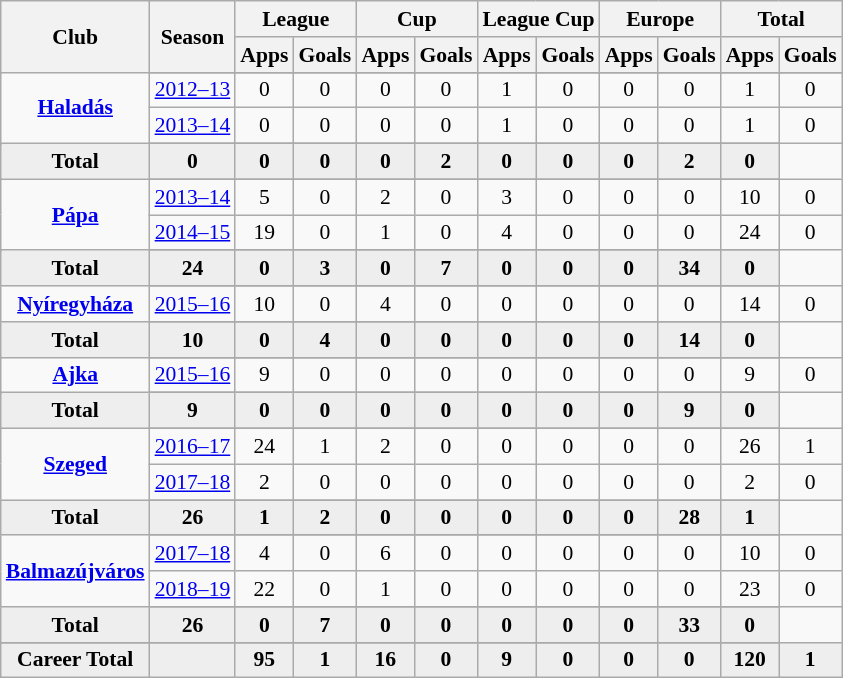<table class="wikitable" style="font-size:90%; text-align: center;">
<tr>
<th rowspan="2">Club</th>
<th rowspan="2">Season</th>
<th colspan="2">League</th>
<th colspan="2">Cup</th>
<th colspan="2">League Cup</th>
<th colspan="2">Europe</th>
<th colspan="2">Total</th>
</tr>
<tr>
<th>Apps</th>
<th>Goals</th>
<th>Apps</th>
<th>Goals</th>
<th>Apps</th>
<th>Goals</th>
<th>Apps</th>
<th>Goals</th>
<th>Apps</th>
<th>Goals</th>
</tr>
<tr ||-||-||-|->
<td rowspan="4" valign="center"><strong><a href='#'>Haladás</a></strong></td>
</tr>
<tr>
<td><a href='#'>2012–13</a></td>
<td>0</td>
<td>0</td>
<td>0</td>
<td>0</td>
<td>1</td>
<td>0</td>
<td>0</td>
<td>0</td>
<td>1</td>
<td>0</td>
</tr>
<tr>
<td><a href='#'>2013–14</a></td>
<td>0</td>
<td>0</td>
<td>0</td>
<td>0</td>
<td>1</td>
<td>0</td>
<td>0</td>
<td>0</td>
<td>1</td>
<td>0</td>
</tr>
<tr>
</tr>
<tr style="font-weight:bold; background-color:#eeeeee;">
<td>Total</td>
<td>0</td>
<td>0</td>
<td>0</td>
<td>0</td>
<td>2</td>
<td>0</td>
<td>0</td>
<td>0</td>
<td>2</td>
<td>0</td>
</tr>
<tr>
<td rowspan="4" valign="center"><strong><a href='#'>Pápa</a></strong></td>
</tr>
<tr>
<td><a href='#'>2013–14</a></td>
<td>5</td>
<td>0</td>
<td>2</td>
<td>0</td>
<td>3</td>
<td>0</td>
<td>0</td>
<td>0</td>
<td>10</td>
<td>0</td>
</tr>
<tr>
<td><a href='#'>2014–15</a></td>
<td>19</td>
<td>0</td>
<td>1</td>
<td>0</td>
<td>4</td>
<td>0</td>
<td>0</td>
<td>0</td>
<td>24</td>
<td>0</td>
</tr>
<tr>
</tr>
<tr style="font-weight:bold; background-color:#eeeeee;">
<td>Total</td>
<td>24</td>
<td>0</td>
<td>3</td>
<td>0</td>
<td>7</td>
<td>0</td>
<td>0</td>
<td>0</td>
<td>34</td>
<td>0</td>
</tr>
<tr>
<td rowspan="3" valign="center"><strong><a href='#'>Nyíregyháza</a></strong></td>
</tr>
<tr>
<td><a href='#'>2015–16</a></td>
<td>10</td>
<td>0</td>
<td>4</td>
<td>0</td>
<td>0</td>
<td>0</td>
<td>0</td>
<td>0</td>
<td>14</td>
<td>0</td>
</tr>
<tr>
</tr>
<tr style="font-weight:bold; background-color:#eeeeee;">
<td>Total</td>
<td>10</td>
<td>0</td>
<td>4</td>
<td>0</td>
<td>0</td>
<td>0</td>
<td>0</td>
<td>0</td>
<td>14</td>
<td>0</td>
</tr>
<tr>
<td rowspan="3" valign="center"><strong><a href='#'>Ajka</a></strong></td>
</tr>
<tr>
<td><a href='#'>2015–16</a></td>
<td>9</td>
<td>0</td>
<td>0</td>
<td>0</td>
<td>0</td>
<td>0</td>
<td>0</td>
<td>0</td>
<td>9</td>
<td>0</td>
</tr>
<tr>
</tr>
<tr style="font-weight:bold; background-color:#eeeeee;">
<td>Total</td>
<td>9</td>
<td>0</td>
<td>0</td>
<td>0</td>
<td>0</td>
<td>0</td>
<td>0</td>
<td>0</td>
<td>9</td>
<td>0</td>
</tr>
<tr>
<td rowspan="4" valign="center"><strong><a href='#'>Szeged</a></strong></td>
</tr>
<tr>
<td><a href='#'>2016–17</a></td>
<td>24</td>
<td>1</td>
<td>2</td>
<td>0</td>
<td>0</td>
<td>0</td>
<td>0</td>
<td>0</td>
<td>26</td>
<td>1</td>
</tr>
<tr>
<td><a href='#'>2017–18</a></td>
<td>2</td>
<td>0</td>
<td>0</td>
<td>0</td>
<td>0</td>
<td>0</td>
<td>0</td>
<td>0</td>
<td>2</td>
<td>0</td>
</tr>
<tr>
</tr>
<tr style="font-weight:bold; background-color:#eeeeee;">
<td>Total</td>
<td>26</td>
<td>1</td>
<td>2</td>
<td>0</td>
<td>0</td>
<td>0</td>
<td>0</td>
<td>0</td>
<td>28</td>
<td>1</td>
</tr>
<tr>
<td rowspan="4" valign="center"><strong><a href='#'>Balmazújváros</a></strong></td>
</tr>
<tr>
<td><a href='#'>2017–18</a></td>
<td>4</td>
<td>0</td>
<td>6</td>
<td>0</td>
<td>0</td>
<td>0</td>
<td>0</td>
<td>0</td>
<td>10</td>
<td>0</td>
</tr>
<tr>
<td><a href='#'>2018–19</a></td>
<td>22</td>
<td>0</td>
<td>1</td>
<td>0</td>
<td>0</td>
<td>0</td>
<td>0</td>
<td>0</td>
<td>23</td>
<td>0</td>
</tr>
<tr>
</tr>
<tr style="font-weight:bold; background-color:#eeeeee;">
<td>Total</td>
<td>26</td>
<td>0</td>
<td>7</td>
<td>0</td>
<td>0</td>
<td>0</td>
<td>0</td>
<td>0</td>
<td>33</td>
<td>0</td>
</tr>
<tr>
</tr>
<tr style="font-weight:bold; background-color:#eeeeee;">
<td rowspan="2" valign="top"><strong>Career Total</strong></td>
<td></td>
<td><strong>95</strong></td>
<td><strong>1</strong></td>
<td><strong>16</strong></td>
<td><strong>0</strong></td>
<td><strong>9</strong></td>
<td><strong>0</strong></td>
<td><strong>0</strong></td>
<td><strong>0</strong></td>
<td><strong>120</strong></td>
<td><strong>1</strong></td>
</tr>
</table>
